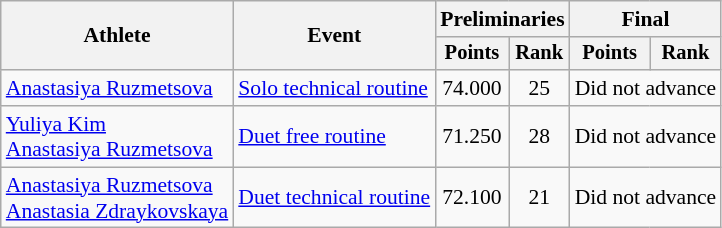<table class=wikitable style="font-size:90%">
<tr>
<th rowspan="2">Athlete</th>
<th rowspan="2">Event</th>
<th colspan="2">Preliminaries</th>
<th colspan="2">Final</th>
</tr>
<tr style="font-size:95%">
<th>Points</th>
<th>Rank</th>
<th>Points</th>
<th>Rank</th>
</tr>
<tr align=center>
<td align=left><a href='#'>Anastasiya Ruzmetsova</a></td>
<td align=left><a href='#'>Solo technical routine</a></td>
<td>74.000</td>
<td>25</td>
<td colspan=2>Did not advance</td>
</tr>
<tr align=center>
<td align=left><a href='#'>Yuliya Kim</a><br><a href='#'>Anastasiya Ruzmetsova</a></td>
<td align=left><a href='#'>Duet free routine</a></td>
<td>71.250</td>
<td>28</td>
<td colspan=2>Did not advance</td>
</tr>
<tr align=center>
<td align=left><a href='#'>Anastasiya Ruzmetsova</a><br><a href='#'>Anastasia Zdraykovskaya</a></td>
<td align=left><a href='#'>Duet technical routine</a></td>
<td>72.100</td>
<td>21</td>
<td colspan=2>Did not advance</td>
</tr>
</table>
